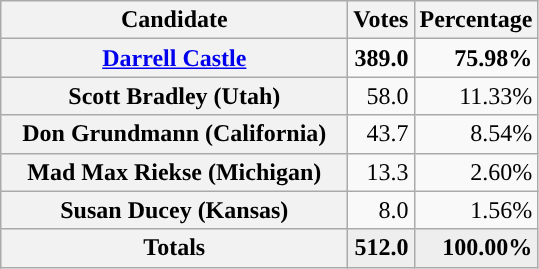<table class="wikitable plainrowheaders" style="text-align:right;" border="1">
<tr>
<th scope="col" style="width:14em;">Candidate</th>
<th scope="col">Votes</th>
<th scope="col">Percentage</th>
</tr>
<tr>
<th scope="row"><a href='#'>Darrell Castle</a></th>
<td><strong>389.0</strong></td>
<td><strong>75.98%</strong></td>
</tr>
<tr>
<th scope="row">Scott Bradley (Utah)</th>
<td>58.0</td>
<td>11.33%</td>
</tr>
<tr>
<th scope="row">Don Grundmann (California)</th>
<td>43.7</td>
<td>8.54%</td>
</tr>
<tr>
<th scope="row">Mad Max Riekse (Michigan)</th>
<td>13.3</td>
<td>2.60%</td>
</tr>
<tr>
<th scope="row">Susan Ducey (Kansas)</th>
<td>8.0</td>
<td>1.56%</td>
</tr>
<tr style="background:#eee;">
<th scope="row"><strong>Totals</strong></th>
<td><strong>512.0</strong></td>
<td><strong>100.00%</strong></td>
</tr>
</table>
